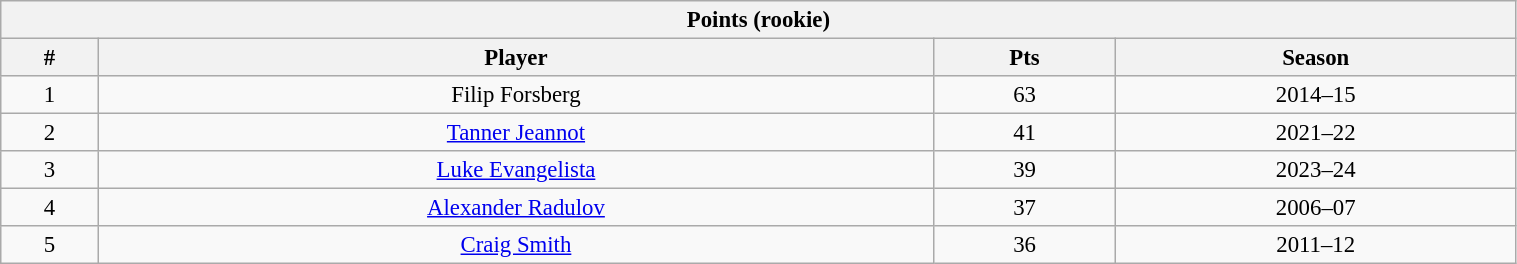<table class="wikitable" style="text-align: center; font-size: 95%" width="80%">
<tr>
<th colspan="4">Points (rookie)</th>
</tr>
<tr>
<th>#</th>
<th>Player</th>
<th>Pts</th>
<th>Season</th>
</tr>
<tr>
<td>1</td>
<td>Filip Forsberg</td>
<td>63</td>
<td>2014–15</td>
</tr>
<tr>
<td>2</td>
<td><a href='#'>Tanner Jeannot</a></td>
<td>41</td>
<td>2021–22</td>
</tr>
<tr>
<td>3</td>
<td><a href='#'>Luke Evangelista</a></td>
<td>39</td>
<td>2023–24</td>
</tr>
<tr>
<td>4</td>
<td><a href='#'>Alexander Radulov</a></td>
<td>37</td>
<td>2006–07</td>
</tr>
<tr>
<td>5</td>
<td><a href='#'>Craig Smith</a></td>
<td>36</td>
<td>2011–12</td>
</tr>
</table>
